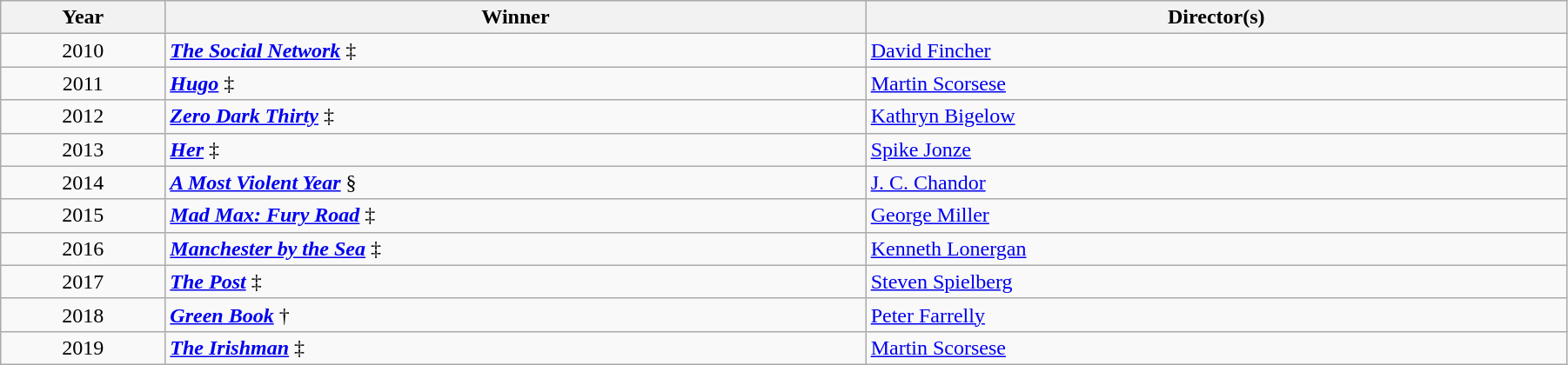<table class="wikitable" width="95%" cellpadding="5">
<tr>
<th width="100"><strong>Year</strong></th>
<th width="450"><strong>Winner</strong></th>
<th width="450"><strong>Director(s)</strong></th>
</tr>
<tr>
<td style="text-align:center;">2010</td>
<td><strong><em><a href='#'>The Social Network</a></em></strong> ‡</td>
<td><a href='#'>David Fincher</a></td>
</tr>
<tr>
<td style="text-align:center;">2011</td>
<td><strong><em><a href='#'>Hugo</a></em></strong> ‡</td>
<td><a href='#'>Martin Scorsese</a></td>
</tr>
<tr>
<td style="text-align:center;">2012</td>
<td><strong><em><a href='#'>Zero Dark Thirty</a></em></strong> ‡</td>
<td><a href='#'>Kathryn Bigelow</a></td>
</tr>
<tr>
<td style="text-align:center;">2013</td>
<td><strong><em><a href='#'>Her</a></em></strong> ‡</td>
<td><a href='#'>Spike Jonze</a></td>
</tr>
<tr>
<td style="text-align:center;">2014</td>
<td><strong><em><a href='#'>A Most Violent Year</a></em></strong> §</td>
<td><a href='#'>J. C. Chandor</a></td>
</tr>
<tr>
<td style="text-align:center;">2015</td>
<td><strong><em><a href='#'>Mad Max: Fury Road</a></em></strong> ‡</td>
<td><a href='#'>George Miller</a></td>
</tr>
<tr>
<td style="text-align:center;">2016</td>
<td><strong><em><a href='#'>Manchester by the Sea</a></em></strong> ‡</td>
<td><a href='#'>Kenneth Lonergan</a></td>
</tr>
<tr>
<td style="text-align:center;">2017</td>
<td><strong><em><a href='#'>The Post</a></em></strong> ‡</td>
<td><a href='#'>Steven Spielberg</a></td>
</tr>
<tr>
<td style="text-align:center;">2018</td>
<td><strong><em><a href='#'>Green Book</a></em></strong> †</td>
<td><a href='#'>Peter Farrelly</a></td>
</tr>
<tr>
<td style="text-align:center;">2019</td>
<td><strong><em><a href='#'>The Irishman</a></em></strong> ‡</td>
<td><a href='#'>Martin Scorsese</a></td>
</tr>
</table>
